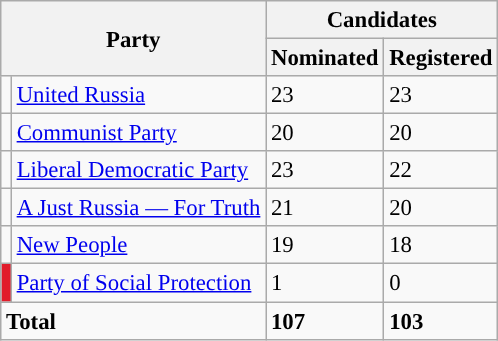<table class="wikitable sortable" style="background: #f9f9f9; text-align:left; font-size: 95%">
<tr>
<th align=center rowspan=2 colspan=2>Party</th>
<th align=center colspan=2>Candidates</th>
</tr>
<tr>
<th align=center>Nominated</th>
<th align=center>Registered</th>
</tr>
<tr>
<td></td>
<td><a href='#'>United Russia</a></td>
<td>23</td>
<td>23</td>
</tr>
<tr>
<td></td>
<td><a href='#'>Communist Party</a></td>
<td>20</td>
<td>20</td>
</tr>
<tr>
<td></td>
<td><a href='#'>Liberal Democratic Party</a></td>
<td>23</td>
<td>22</td>
</tr>
<tr>
<td></td>
<td><a href='#'>A Just Russia — For Truth</a></td>
<td>21</td>
<td>20</td>
</tr>
<tr>
<td></td>
<td><a href='#'>New People</a></td>
<td>19</td>
<td>18</td>
</tr>
<tr>
<td bgcolor="#E11B2A"></td>
<td><a href='#'>Party of Social Protection</a></td>
<td>1</td>
<td>0</td>
</tr>
<tr>
<td colspan=2><strong>Total</strong></td>
<td><strong>107</strong></td>
<td><strong>103</strong></td>
</tr>
</table>
